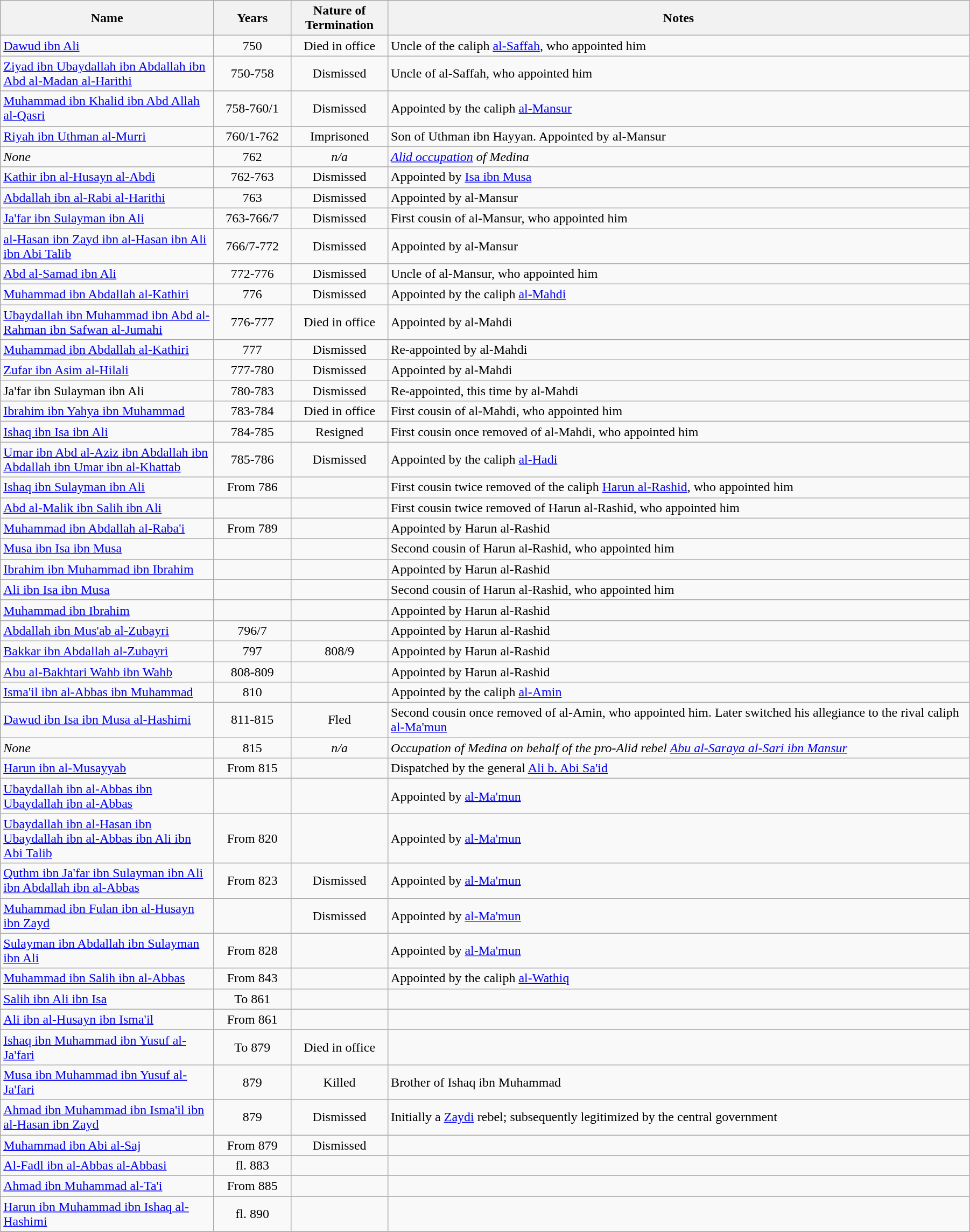<table width=95% class="wikitable">
<tr>
<th width=22%>Name</th>
<th width=8%>Years</th>
<th width=10%>Nature of<br>Termination</th>
<th width=60%>Notes</th>
</tr>
<tr>
<td><a href='#'>Dawud ibn Ali</a></td>
<td align="center">750</td>
<td align="center">Died in office</td>
<td>Uncle of the caliph <a href='#'>al-Saffah</a>, who appointed him</td>
</tr>
<tr>
<td><a href='#'>Ziyad ibn Ubaydallah ibn Abdallah ibn Abd al-Madan al-Harithi</a></td>
<td align="center">750-758</td>
<td align="center">Dismissed</td>
<td>Uncle of al-Saffah, who appointed him</td>
</tr>
<tr>
<td><a href='#'>Muhammad ibn Khalid ibn Abd Allah al-Qasri</a></td>
<td align="center">758-760/1</td>
<td align="center">Dismissed</td>
<td>Appointed by the caliph <a href='#'>al-Mansur</a></td>
</tr>
<tr>
<td><a href='#'>Riyah ibn Uthman al-Murri</a></td>
<td align="center">760/1-762</td>
<td align="center">Imprisoned</td>
<td>Son of Uthman ibn Hayyan. Appointed by al-Mansur</td>
</tr>
<tr>
<td><em>None</em></td>
<td align="center">762</td>
<td align="center"><em>n/a</em></td>
<td><em><a href='#'>Alid occupation</a> of Medina</em></td>
</tr>
<tr>
<td><a href='#'>Kathir ibn al-Husayn al-Abdi</a></td>
<td align="center">762-763</td>
<td align="center">Dismissed</td>
<td>Appointed by <a href='#'>Isa ibn Musa</a></td>
</tr>
<tr>
<td><a href='#'>Abdallah ibn al-Rabi al-Harithi</a></td>
<td align="center">763</td>
<td align="center">Dismissed</td>
<td>Appointed by al-Mansur</td>
</tr>
<tr>
<td><a href='#'>Ja'far ibn Sulayman ibn Ali</a></td>
<td align="center">763-766/7</td>
<td align="center">Dismissed</td>
<td>First cousin of al-Mansur, who appointed him</td>
</tr>
<tr>
<td><a href='#'>al-Hasan ibn Zayd ibn al-Hasan ibn Ali ibn Abi Talib</a></td>
<td align="center">766/7-772</td>
<td align="center">Dismissed</td>
<td>Appointed by al-Mansur</td>
</tr>
<tr>
<td><a href='#'>Abd al-Samad ibn Ali</a></td>
<td align="center">772-776</td>
<td align="center">Dismissed</td>
<td>Uncle of al-Mansur, who appointed him</td>
</tr>
<tr>
<td><a href='#'>Muhammad ibn Abdallah al-Kathiri</a></td>
<td align="center">776</td>
<td align="center">Dismissed</td>
<td>Appointed by the caliph <a href='#'>al-Mahdi</a></td>
</tr>
<tr>
<td><a href='#'>Ubaydallah ibn Muhammad ibn Abd al-Rahman ibn Safwan al-Jumahi</a></td>
<td align="center">776-777</td>
<td align="center">Died in office</td>
<td>Appointed by al-Mahdi</td>
</tr>
<tr>
<td><a href='#'>Muhammad ibn Abdallah al-Kathiri</a></td>
<td align="center">777</td>
<td align="center">Dismissed</td>
<td>Re-appointed by al-Mahdi</td>
</tr>
<tr>
<td><a href='#'>Zufar ibn Asim al-Hilali</a></td>
<td align="center">777-780</td>
<td align="center">Dismissed</td>
<td>Appointed by al-Mahdi</td>
</tr>
<tr>
<td>Ja'far ibn Sulayman ibn Ali</td>
<td align="center">780-783</td>
<td align="center">Dismissed</td>
<td>Re-appointed, this time by al-Mahdi</td>
</tr>
<tr>
<td><a href='#'>Ibrahim ibn Yahya ibn Muhammad</a></td>
<td align="center">783-784</td>
<td align="center">Died in office</td>
<td>First cousin of al-Mahdi, who appointed him</td>
</tr>
<tr>
<td><a href='#'>Ishaq ibn Isa ibn Ali</a></td>
<td align="center">784-785</td>
<td align="center">Resigned</td>
<td>First cousin once removed of al-Mahdi, who appointed him</td>
</tr>
<tr>
<td><a href='#'>Umar ibn Abd al-Aziz ibn Abdallah ibn Abdallah ibn Umar ibn al-Khattab</a></td>
<td align="center">785-786</td>
<td align="center">Dismissed</td>
<td>Appointed by the caliph <a href='#'>al-Hadi</a></td>
</tr>
<tr>
<td><a href='#'>Ishaq ibn Sulayman ibn Ali</a></td>
<td align="center">From 786</td>
<td align="center"></td>
<td>First cousin twice removed of the caliph <a href='#'>Harun al-Rashid</a>, who appointed him</td>
</tr>
<tr>
<td><a href='#'>Abd al-Malik ibn Salih ibn Ali</a></td>
<td align="center"></td>
<td align="center"></td>
<td>First cousin twice removed of Harun al-Rashid, who appointed him</td>
</tr>
<tr>
<td><a href='#'>Muhammad ibn Abdallah al-Raba'i</a></td>
<td align="center">From 789</td>
<td align="center"></td>
<td>Appointed by Harun al-Rashid</td>
</tr>
<tr>
<td><a href='#'>Musa ibn Isa ibn Musa</a></td>
<td align="center"></td>
<td align="center"></td>
<td>Second cousin of Harun al-Rashid, who appointed him</td>
</tr>
<tr>
<td><a href='#'>Ibrahim ibn Muhammad ibn Ibrahim</a></td>
<td align="center"></td>
<td align="center"></td>
<td>Appointed by Harun al-Rashid</td>
</tr>
<tr>
<td><a href='#'>Ali ibn Isa ibn Musa</a></td>
<td align="center"></td>
<td align="center"></td>
<td>Second cousin of Harun al-Rashid, who appointed him</td>
</tr>
<tr>
<td><a href='#'>Muhammad ibn Ibrahim</a></td>
<td align="center"></td>
<td align="center"></td>
<td>Appointed by Harun al-Rashid</td>
</tr>
<tr>
<td><a href='#'>Abdallah ibn Mus'ab al-Zubayri</a></td>
<td align="center">796/7</td>
<td align="center"></td>
<td>Appointed by Harun al-Rashid</td>
</tr>
<tr>
<td><a href='#'>Bakkar ibn Abdallah al-Zubayri</a></td>
<td align="center">797</td>
<td align="center">808/9</td>
<td>Appointed by Harun al-Rashid</td>
</tr>
<tr>
<td><a href='#'>Abu al-Bakhtari Wahb ibn Wahb</a></td>
<td align="center">808-809</td>
<td align="center"></td>
<td>Appointed by Harun al-Rashid</td>
</tr>
<tr>
<td><a href='#'>Isma'il ibn al-Abbas ibn Muhammad</a></td>
<td align="center">810</td>
<td align="center"></td>
<td>Appointed by the caliph <a href='#'>al-Amin</a></td>
</tr>
<tr>
<td><a href='#'>Dawud ibn Isa ibn Musa al-Hashimi</a></td>
<td align="center">811-815</td>
<td align="center">Fled</td>
<td>Second cousin once removed of al-Amin, who appointed him. Later switched his allegiance to the rival caliph <a href='#'>al-Ma'mun</a></td>
</tr>
<tr>
<td><em>None</em></td>
<td align="center">815</td>
<td align="center"><em>n/a</em></td>
<td><em>Occupation of Medina on behalf of the pro-Alid rebel <a href='#'>Abu al-Saraya al-Sari ibn Mansur</a></em></td>
</tr>
<tr>
<td><a href='#'>Harun ibn al-Musayyab</a></td>
<td align="center">From 815</td>
<td align="center"></td>
<td>Dispatched by the general <a href='#'>Ali b. Abi Sa'id</a></td>
</tr>
<tr>
<td><a href='#'>Ubaydallah ibn al-Abbas ibn Ubaydallah ibn al-Abbas</a></td>
<td align="center"></td>
<td align="center"></td>
<td>Appointed by <a href='#'>al-Ma'mun</a></td>
</tr>
<tr>
<td><a href='#'>Ubaydallah ibn al-Hasan ibn Ubaydallah ibn al-Abbas ibn Ali ibn Abi Talib</a></td>
<td align="center">From 820</td>
<td align="center"></td>
<td>Appointed by <a href='#'>al-Ma'mun</a></td>
</tr>
<tr>
<td><a href='#'>Quthm ibn Ja'far ibn Sulayman ibn Ali ibn Abdallah ibn al-Abbas</a></td>
<td align="center">From 823</td>
<td align="center">Dismissed</td>
<td>Appointed by <a href='#'>al-Ma'mun</a></td>
</tr>
<tr>
<td><a href='#'>Muhammad ibn Fulan ibn al-Husayn ibn Zayd</a></td>
<td align="center"></td>
<td align="center">Dismissed</td>
<td>Appointed by <a href='#'>al-Ma'mun</a></td>
</tr>
<tr>
<td><a href='#'>Sulayman ibn Abdallah ibn Sulayman ibn Ali</a></td>
<td align="center">From 828</td>
<td align="center"></td>
<td>Appointed by <a href='#'>al-Ma'mun</a></td>
</tr>
<tr>
<td><a href='#'>Muhammad ibn Salih ibn al-Abbas</a></td>
<td align="center">From 843</td>
<td align="center"></td>
<td>Appointed by the caliph <a href='#'>al-Wathiq</a></td>
</tr>
<tr>
<td><a href='#'>Salih ibn Ali ibn Isa</a></td>
<td align="center">To 861</td>
<td align="center"></td>
<td></td>
</tr>
<tr>
<td><a href='#'>Ali ibn al-Husayn ibn Isma'il</a></td>
<td align="center">From 861</td>
<td align="center"></td>
<td></td>
</tr>
<tr>
<td><a href='#'>Ishaq ibn Muhammad ibn Yusuf al-Ja'fari</a></td>
<td align="center">To 879</td>
<td align="center">Died in office</td>
<td></td>
</tr>
<tr>
<td><a href='#'>Musa ibn Muhammad ibn Yusuf al-Ja'fari</a></td>
<td align="center">879</td>
<td align="center">Killed</td>
<td>Brother of Ishaq ibn Muhammad</td>
</tr>
<tr>
<td><a href='#'>Ahmad ibn Muhammad ibn Isma'il ibn al-Hasan ibn Zayd</a></td>
<td align="center">879</td>
<td align="center">Dismissed</td>
<td>Initially a <a href='#'>Zaydi</a> rebel; subsequently legitimized by the central government</td>
</tr>
<tr>
<td><a href='#'>Muhammad ibn Abi al-Saj</a></td>
<td align="center">From 879</td>
<td align="center">Dismissed</td>
<td></td>
</tr>
<tr>
<td><a href='#'>Al-Fadl ibn al-Abbas al-Abbasi</a></td>
<td align="center">fl. 883</td>
<td align="center"></td>
<td></td>
</tr>
<tr>
<td><a href='#'>Ahmad ibn Muhammad al-Ta'i</a></td>
<td align="center">From 885</td>
<td align="center"></td>
<td></td>
</tr>
<tr>
<td><a href='#'>Harun ibn Muhammad ibn Ishaq al-Hashimi</a></td>
<td align="center">fl. 890</td>
<td align="center"></td>
<td></td>
</tr>
<tr>
</tr>
</table>
